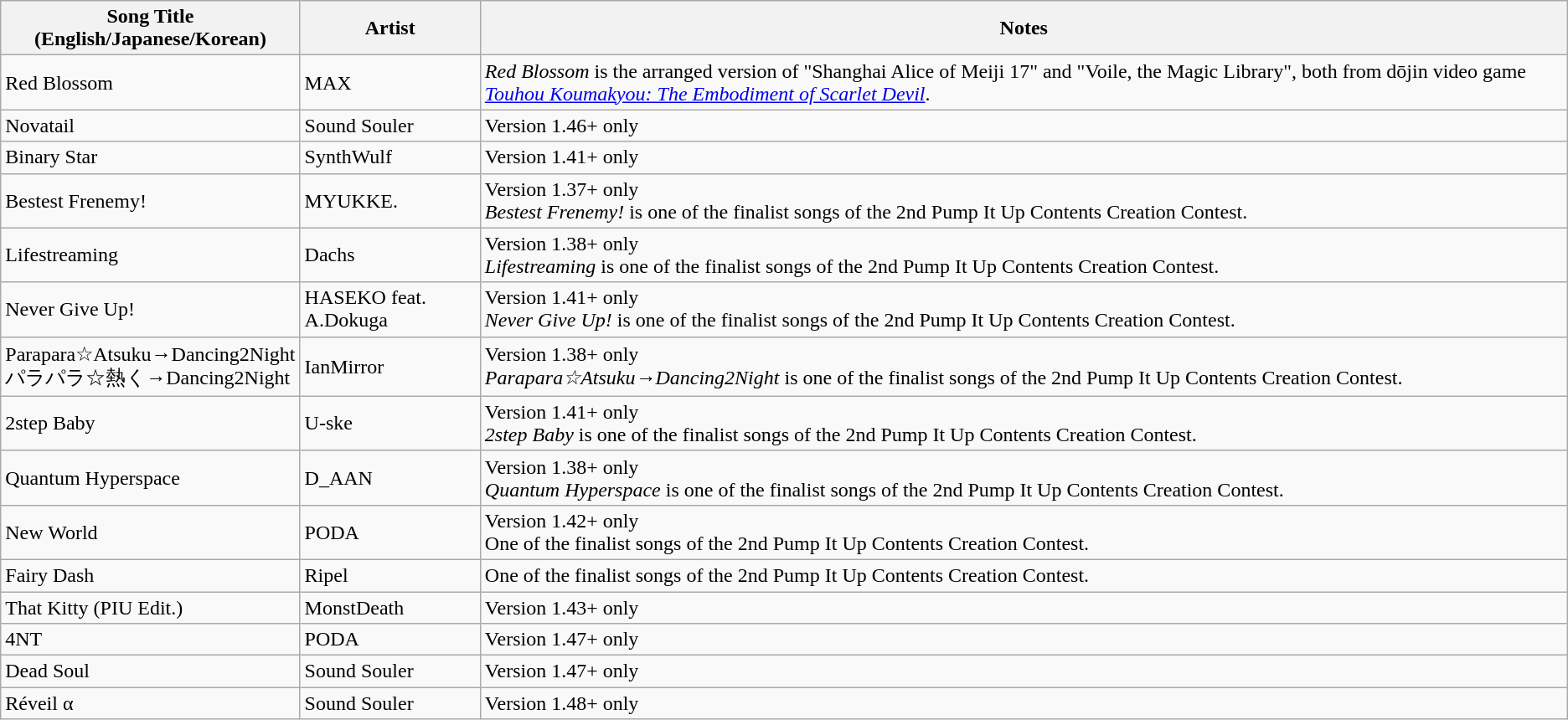<table class="wikitable sortable">
<tr>
<th>Song Title<br>(English/Japanese/Korean)</th>
<th>Artist</th>
<th>Notes</th>
</tr>
<tr>
<td>Red Blossom</td>
<td>MAX</td>
<td><em>Red Blossom</em> is the arranged version of "Shanghai Alice of Meiji 17" and "Voile, the Magic Library", both from dōjin video game <em><a href='#'>Touhou Koumakyou: The Embodiment of Scarlet Devil</a></em>.</td>
</tr>
<tr>
<td>Novatail</td>
<td>Sound Souler</td>
<td>Version 1.46+ only</td>
</tr>
<tr>
<td>Binary Star</td>
<td>SynthWulf</td>
<td>Version 1.41+ only</td>
</tr>
<tr>
<td>Bestest Frenemy!</td>
<td>MYUKKE.</td>
<td>Version 1.37+ only<br><em>Bestest Frenemy!</em> is one of the finalist songs of the 2nd Pump It Up Contents Creation Contest.</td>
</tr>
<tr>
<td>Lifestreaming</td>
<td>Dachs</td>
<td>Version 1.38+ only<br><em>Lifestreaming</em> is one of the finalist songs of the 2nd Pump It Up Contents Creation Contest.</td>
</tr>
<tr>
<td>Never Give Up!</td>
<td>HASEKO feat. A.Dokuga</td>
<td>Version 1.41+ only<br><em>Never Give Up!</em> is one of the finalist songs of the 2nd Pump It Up Contents Creation Contest.</td>
</tr>
<tr>
<td>Parapara☆Atsuku→Dancing2Night<br>パラパラ☆熱く→Dancing2Night</td>
<td>IanMirror</td>
<td>Version 1.38+ only<br><em>Parapara☆Atsuku→Dancing2Night</em> is one of the finalist songs of the 2nd Pump It Up Contents Creation Contest.</td>
</tr>
<tr>
<td>2step Baby</td>
<td>U-ske</td>
<td>Version 1.41+ only<br><em>2step Baby</em> is one of the finalist songs of the 2nd Pump It Up Contents Creation Contest.</td>
</tr>
<tr>
<td>Quantum Hyperspace</td>
<td>D_AAN</td>
<td>Version 1.38+ only<br><em>Quantum Hyperspace</em> is one of the finalist songs of the 2nd Pump It Up Contents Creation Contest.</td>
</tr>
<tr>
<td>New World</td>
<td>PODA</td>
<td>Version 1.42+ only<br>One of the finalist songs of the 2nd Pump It Up Contents Creation Contest.</td>
</tr>
<tr>
<td>Fairy Dash</td>
<td>Ripel</td>
<td>One of the finalist songs of the 2nd Pump It Up Contents Creation Contest.</td>
</tr>
<tr>
<td>That Kitty (PIU Edit.)</td>
<td>MonstDeath</td>
<td>Version 1.43+ only</td>
</tr>
<tr>
<td>4NT</td>
<td>PODA</td>
<td>Version 1.47+ only</td>
</tr>
<tr>
<td>Dead Soul</td>
<td>Sound Souler</td>
<td>Version 1.47+ only</td>
</tr>
<tr>
<td>Réveil α</td>
<td>Sound Souler</td>
<td>Version 1.48+ only</td>
</tr>
</table>
